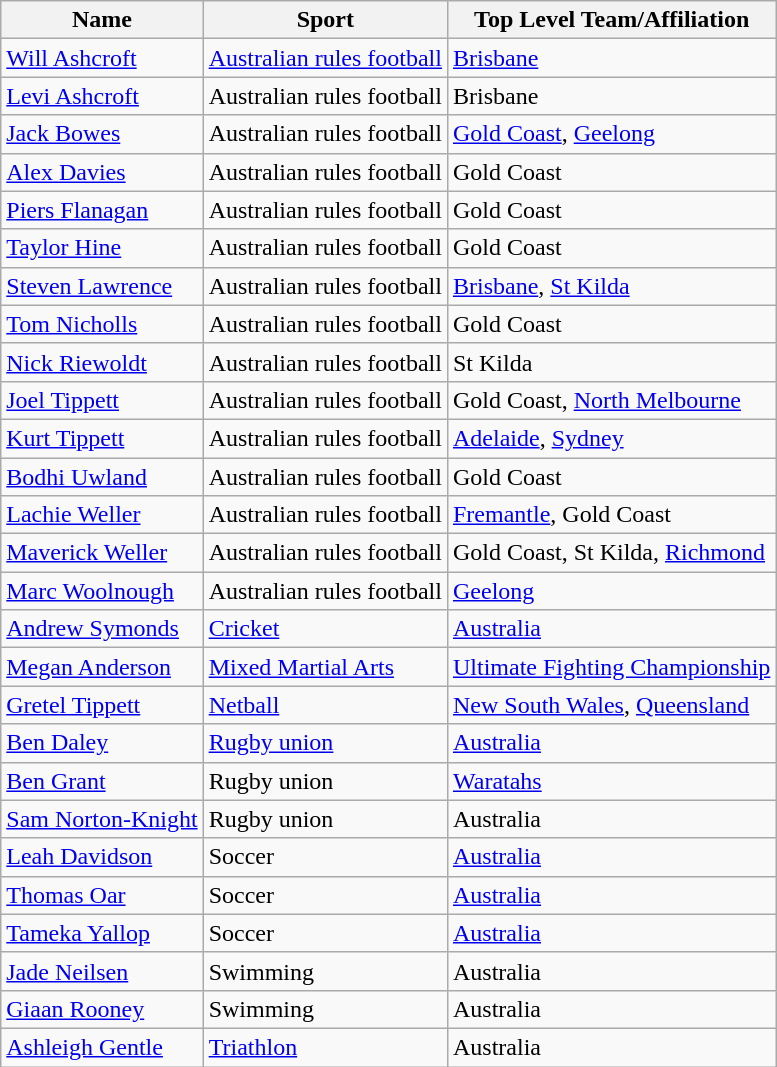<table class="wikitable">
<tr>
<th>Name</th>
<th>Sport</th>
<th>Top Level Team/Affiliation</th>
</tr>
<tr>
<td><a href='#'>Will Ashcroft</a></td>
<td><a href='#'>Australian rules football</a></td>
<td><a href='#'>Brisbane</a></td>
</tr>
<tr>
<td><a href='#'>Levi Ashcroft</a></td>
<td>Australian rules football</td>
<td>Brisbane</td>
</tr>
<tr>
<td><a href='#'>Jack Bowes</a></td>
<td>Australian rules football</td>
<td><a href='#'>Gold Coast</a>, <a href='#'>Geelong</a></td>
</tr>
<tr>
<td><a href='#'>Alex Davies</a></td>
<td>Australian rules football</td>
<td>Gold Coast</td>
</tr>
<tr>
<td><a href='#'>Piers Flanagan</a></td>
<td>Australian rules football</td>
<td>Gold Coast</td>
</tr>
<tr>
<td><a href='#'>Taylor Hine</a></td>
<td>Australian rules football</td>
<td>Gold Coast</td>
</tr>
<tr>
<td><a href='#'>Steven Lawrence</a></td>
<td>Australian rules football</td>
<td><a href='#'>Brisbane</a>, <a href='#'>St Kilda</a></td>
</tr>
<tr>
<td><a href='#'>Tom Nicholls</a></td>
<td>Australian rules football</td>
<td>Gold Coast</td>
</tr>
<tr>
<td><a href='#'>Nick Riewoldt</a></td>
<td>Australian rules football</td>
<td>St Kilda</td>
</tr>
<tr>
<td><a href='#'>Joel Tippett</a></td>
<td>Australian rules football</td>
<td>Gold Coast, <a href='#'>North Melbourne</a></td>
</tr>
<tr>
<td><a href='#'>Kurt Tippett</a></td>
<td>Australian rules football</td>
<td><a href='#'>Adelaide</a>, <a href='#'>Sydney</a></td>
</tr>
<tr>
<td><a href='#'>Bodhi Uwland</a></td>
<td>Australian rules football</td>
<td>Gold Coast</td>
</tr>
<tr>
<td><a href='#'>Lachie Weller</a></td>
<td>Australian rules football</td>
<td><a href='#'>Fremantle</a>, Gold Coast</td>
</tr>
<tr>
<td><a href='#'>Maverick Weller</a></td>
<td>Australian rules football</td>
<td>Gold Coast, St Kilda, <a href='#'>Richmond</a></td>
</tr>
<tr>
<td><a href='#'>Marc Woolnough</a></td>
<td>Australian rules football</td>
<td><a href='#'>Geelong</a></td>
</tr>
<tr>
<td><a href='#'>Andrew Symonds</a></td>
<td><a href='#'>Cricket</a></td>
<td><a href='#'>Australia</a></td>
</tr>
<tr>
<td><a href='#'>Megan Anderson</a></td>
<td><a href='#'>Mixed Martial Arts</a></td>
<td><a href='#'>Ultimate Fighting Championship</a></td>
</tr>
<tr>
<td><a href='#'>Gretel Tippett</a></td>
<td><a href='#'>Netball</a></td>
<td><a href='#'>New South Wales</a>, <a href='#'>Queensland</a></td>
</tr>
<tr>
<td><a href='#'>Ben Daley</a></td>
<td><a href='#'>Rugby union</a></td>
<td><a href='#'>Australia</a></td>
</tr>
<tr>
<td><a href='#'>Ben Grant</a></td>
<td>Rugby union</td>
<td><a href='#'>Waratahs</a></td>
</tr>
<tr>
<td><a href='#'>Sam Norton-Knight</a></td>
<td>Rugby union</td>
<td>Australia</td>
</tr>
<tr>
<td><a href='#'>Leah Davidson</a></td>
<td>Soccer</td>
<td><a href='#'>Australia</a></td>
</tr>
<tr>
<td><a href='#'>Thomas Oar</a></td>
<td>Soccer</td>
<td><a href='#'>Australia</a></td>
</tr>
<tr>
<td><a href='#'>Tameka Yallop</a></td>
<td>Soccer</td>
<td><a href='#'>Australia</a></td>
</tr>
<tr>
<td><a href='#'>Jade Neilsen</a></td>
<td>Swimming</td>
<td>Australia</td>
</tr>
<tr>
<td><a href='#'>Giaan Rooney</a></td>
<td>Swimming</td>
<td>Australia</td>
</tr>
<tr>
<td><a href='#'>Ashleigh Gentle</a></td>
<td><a href='#'>Triathlon</a></td>
<td>Australia</td>
</tr>
</table>
